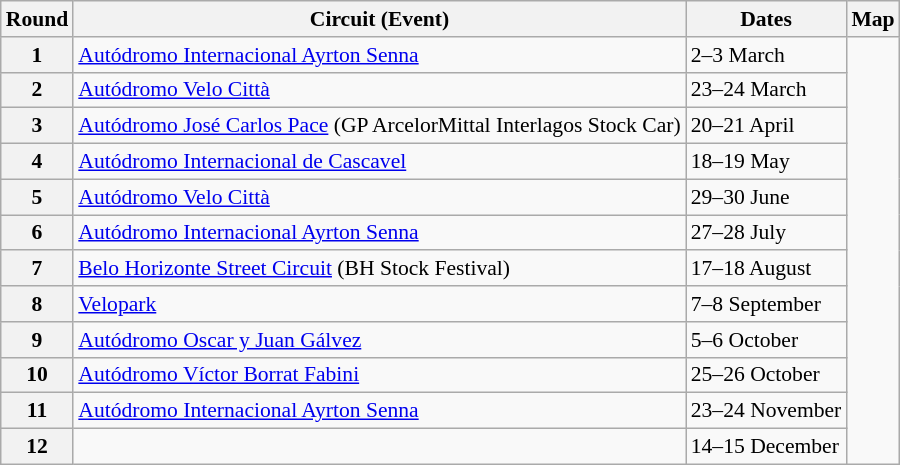<table class="wikitable" border="1" style="font-size: 90%">
<tr>
<th>Round</th>
<th>Circuit (Event)</th>
<th>Dates</th>
<th>Map</th>
</tr>
<tr>
<th>1</th>
<td> <a href='#'>Autódromo Internacional Ayrton Senna</a><br></td>
<td>2–3 March</td>
<td rowspan="12"></td>
</tr>
<tr>
<th>2</th>
<td> <a href='#'>Autódromo Velo Città</a><br></td>
<td>23–24 March</td>
</tr>
<tr>
<th>3</th>
<td> <a href='#'>Autódromo José Carlos Pace</a> (GP ArcelorMittal Interlagos Stock Car)<br></td>
<td>20–21 April</td>
</tr>
<tr>
<th>4</th>
<td> <a href='#'>Autódromo Internacional de Cascavel</a><br></td>
<td>18–19 May</td>
</tr>
<tr>
<th>5</th>
<td> <a href='#'>Autódromo Velo Città</a><br></td>
<td>29–30 June</td>
</tr>
<tr>
<th>6</th>
<td> <a href='#'>Autódromo Internacional Ayrton Senna</a><br></td>
<td>27–28 July</td>
</tr>
<tr>
<th>7</th>
<td> <a href='#'>Belo Horizonte Street Circuit</a> (BH Stock Festival)<br></td>
<td>17–18 August</td>
</tr>
<tr>
<th>8</th>
<td> <a href='#'>Velopark</a><br></td>
<td>7–8 September</td>
</tr>
<tr>
<th>9</th>
<td> <a href='#'>Autódromo Oscar y Juan Gálvez</a><br></td>
<td>5–6 October</td>
</tr>
<tr>
<th>10</th>
<td> <a href='#'>Autódromo Víctor Borrat Fabini</a><br></td>
<td>25–26 October</td>
</tr>
<tr>
<th>11</th>
<td> <a href='#'>Autódromo Internacional Ayrton Senna</a><br></td>
<td>23–24 November</td>
</tr>
<tr>
<th>12</th>
<td><br></td>
<td>14–15 December</td>
</tr>
</table>
